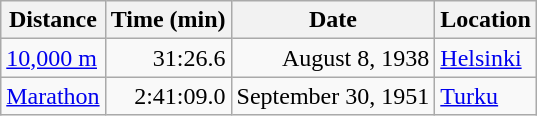<table class="wikitable">
<tr>
<th>Distance</th>
<th>Time (min)</th>
<th>Date</th>
<th>Location</th>
</tr>
<tr>
<td><a href='#'>10,000 m</a></td>
<td align=right>31:26.6</td>
<td align=right>August 8, 1938</td>
<td><a href='#'>Helsinki</a></td>
</tr>
<tr>
<td><a href='#'>Marathon</a></td>
<td align=right>2:41:09.0</td>
<td align=right>September 30, 1951</td>
<td><a href='#'>Turku</a></td>
</tr>
</table>
